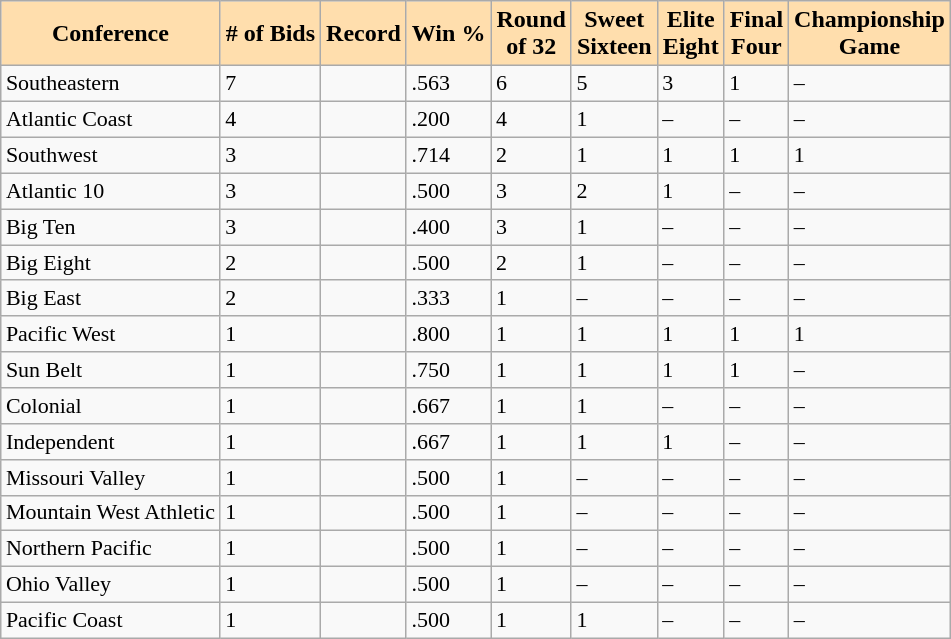<table class="wikitable sortable">
<tr>
<th style="background-color:#FFDEAD;">Conference</th>
<th style="background-color:#FFDEAD;"># of Bids</th>
<th style="background-color:#FFDEAD;">Record</th>
<th style="background-color:#FFDEAD;">Win %</th>
<th style="background-color:#FFDEAD;">Round<br> of 32</th>
<th style="background-color:#FFDEAD;">Sweet<br> Sixteen</th>
<th style="background-color:#FFDEAD;">Elite<br> Eight</th>
<th style="background-color:#FFDEAD;">Final<br> Four</th>
<th style="background-color:#FFDEAD;">Championship<br> Game</th>
</tr>
<tr style="font-size:11pt"  valign="bottom">
<td height="15">Southeastern</td>
<td>7</td>
<td></td>
<td>.563</td>
<td>6</td>
<td>5</td>
<td>3</td>
<td>1</td>
<td>–</td>
</tr>
<tr style="font-size:11pt"  valign="bottom">
<td height="15">Atlantic Coast</td>
<td>4</td>
<td></td>
<td>.200</td>
<td>4</td>
<td>1</td>
<td>–</td>
<td>–</td>
<td>–</td>
</tr>
<tr style="font-size:11pt"  valign="bottom">
<td height="15">Southwest</td>
<td>3</td>
<td></td>
<td>.714</td>
<td>2</td>
<td>1</td>
<td>1</td>
<td>1</td>
<td>1</td>
</tr>
<tr style="font-size:11pt"  valign="bottom">
<td height="15">Atlantic 10</td>
<td>3</td>
<td></td>
<td>.500</td>
<td>3</td>
<td>2</td>
<td>1</td>
<td>–</td>
<td>–</td>
</tr>
<tr style="font-size:11pt"  valign="bottom">
<td height="15">Big Ten</td>
<td>3</td>
<td></td>
<td>.400</td>
<td>3</td>
<td>1</td>
<td>–</td>
<td>–</td>
<td>–</td>
</tr>
<tr style="font-size:11pt"  valign="bottom">
<td height="15">Big Eight</td>
<td>2</td>
<td></td>
<td>.500</td>
<td>2</td>
<td>1</td>
<td>–</td>
<td>–</td>
<td>–</td>
</tr>
<tr style="font-size:11pt"  valign="bottom">
<td height="15">Big East</td>
<td>2</td>
<td></td>
<td>.333</td>
<td>1</td>
<td>–</td>
<td>–</td>
<td>–</td>
<td>–</td>
</tr>
<tr style="font-size:11pt"  valign="bottom">
<td height="15">Pacific West</td>
<td>1</td>
<td></td>
<td>.800</td>
<td>1</td>
<td>1</td>
<td>1</td>
<td>1</td>
<td>1</td>
</tr>
<tr style="font-size:11pt"  valign="bottom">
<td height="15">Sun Belt</td>
<td>1</td>
<td></td>
<td>.750</td>
<td>1</td>
<td>1</td>
<td>1</td>
<td>1</td>
<td>–</td>
</tr>
<tr style="font-size:11pt"  valign="bottom">
<td height="15">Colonial</td>
<td>1</td>
<td></td>
<td>.667</td>
<td>1</td>
<td>1</td>
<td>–</td>
<td>–</td>
<td>–</td>
</tr>
<tr style="font-size:11pt"  valign="bottom">
<td height="15">Independent</td>
<td>1</td>
<td></td>
<td>.667</td>
<td>1</td>
<td>1</td>
<td>1</td>
<td>–</td>
<td>–</td>
</tr>
<tr style="font-size:11pt"  valign="bottom">
<td height="15">Missouri Valley</td>
<td>1</td>
<td></td>
<td>.500</td>
<td>1</td>
<td>–</td>
<td>–</td>
<td>–</td>
<td>–</td>
</tr>
<tr style="font-size:11pt"  valign="bottom">
<td height="15">Mountain West  Athletic</td>
<td>1</td>
<td></td>
<td>.500</td>
<td>1</td>
<td>–</td>
<td>–</td>
<td>–</td>
<td>–</td>
</tr>
<tr style="font-size:11pt"  valign="bottom">
<td height="15">Northern  Pacific</td>
<td>1</td>
<td></td>
<td>.500</td>
<td>1</td>
<td>–</td>
<td>–</td>
<td>–</td>
<td>–</td>
</tr>
<tr style="font-size:11pt"  valign="bottom">
<td height="15">Ohio Valley</td>
<td>1</td>
<td></td>
<td>.500</td>
<td>1</td>
<td>–</td>
<td>–</td>
<td>–</td>
<td>–</td>
</tr>
<tr style="font-size:11pt"  valign="bottom">
<td height="15">Pacific Coast</td>
<td>1</td>
<td></td>
<td>.500</td>
<td>1</td>
<td>1</td>
<td>–</td>
<td>–</td>
<td>–</td>
</tr>
</table>
